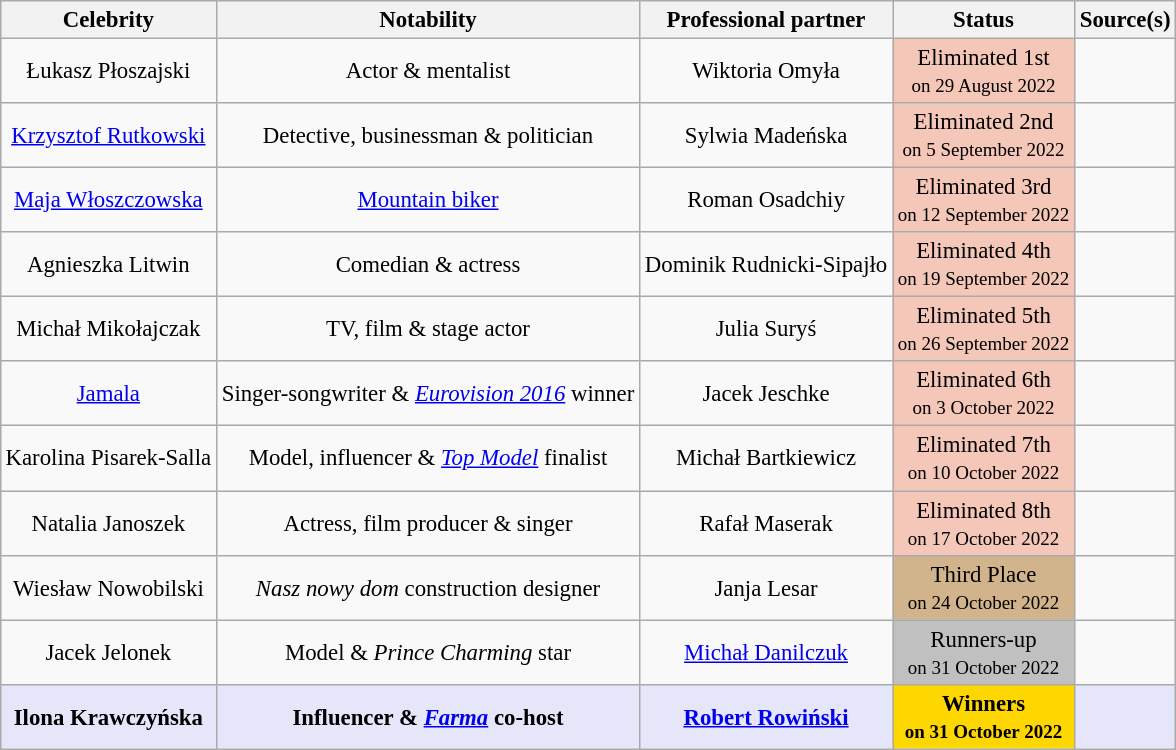<table class="wikitable plainrowheaders sortable" style="margin:auto; text-align:center; font-size:95%;">
<tr>
<th scope="col">Celebrity</th>
<th scope="col">Notability</th>
<th scope="col">Professional partner</th>
<th scope="col">Status</th>
<th scope="col">Source(s)</th>
</tr>
<tr>
<td scope="row">Łukasz Płoszajski</td>
<td>Actor & mentalist</td>
<td>Wiktoria Omyła</td>
<td style="background:#f4c7b8;">Eliminated 1st<br><small>on 29 August 2022</small></td>
<td></td>
</tr>
<tr>
<td scope="row"><a href='#'>Krzysztof Rutkowski</a></td>
<td>Detective, businessman & politician</td>
<td>Sylwia Madeńska</td>
<td style="background:#f4c7b8;">Eliminated 2nd<br><small>on 5 September 2022</small></td>
<td></td>
</tr>
<tr>
<td scope="row"><a href='#'>Maja Włoszczowska</a></td>
<td><a href='#'>Mountain biker</a></td>
<td>Roman Osadchiy</td>
<td style="background:#f4c7b8;">Eliminated 3rd<br><small>on 12 September 2022</small></td>
<td></td>
</tr>
<tr>
<td scope="row">Agnieszka Litwin</td>
<td>Comedian & actress</td>
<td>Dominik Rudnicki-Sipajło</td>
<td style="background:#f4c7b8;">Eliminated 4th<br><small>on 19 September 2022</small></td>
<td></td>
</tr>
<tr>
<td scope="row">Michał Mikołajczak</td>
<td>TV, film & stage actor</td>
<td>Julia Suryś</td>
<td style="background:#f4c7b8;">Eliminated 5th<br><small>on 26 September 2022</small></td>
<td></td>
</tr>
<tr>
<td scope="row"><a href='#'>Jamala</a></td>
<td>Singer-songwriter & <em><a href='#'>Eurovision 2016</a></em> winner</td>
<td>Jacek Jeschke</td>
<td style="background:#f4c7b8;">Eliminated 6th<br><small>on 3 October 2022</small></td>
<td></td>
</tr>
<tr>
<td scope="row">Karolina Pisarek-Salla</td>
<td>Model, influencer & <em><a href='#'>Top Model</a></em> finalist</td>
<td>Michał Bartkiewicz</td>
<td style="background:#f4c7b8;">Eliminated 7th<br><small>on 10 October 2022</small></td>
<td></td>
</tr>
<tr>
<td scope="row">Natalia Janoszek</td>
<td>Actress, film producer & singer</td>
<td>Rafał Maserak</td>
<td style="background:#f4c7b8;">Eliminated 8th<br><small>on 17 October 2022</small></td>
<td></td>
</tr>
<tr>
<td scope="row">Wiesław Nowobilski</td>
<td><em>Nasz nowy dom</em> construction designer</td>
<td>Janja Lesar</td>
<td style="background:tan;">Third Place<br><small>on 24 October 2022</small></td>
<td></td>
</tr>
<tr>
<td scope="row">Jacek Jelonek</td>
<td>Model & <em>Prince Charming</em> star</td>
<td><a href='#'>Michał Danilczuk</a></td>
<td align="center" style="background:silver">Runners-up<br><small>on 31 October 2022</small></td>
<td></td>
</tr>
<tr>
<td style="background:lavender;"><strong>Ilona Krawczyńska</strong></td>
<td style="background:lavender;"><strong>Influencer & <em><a href='#'>Farma</a></em> co-host</strong></td>
<td style="background:lavender;"><strong><a href='#'>Robert Rowiński</a></strong></td>
<td style="background:gold"><strong>Winners<br><small>on 31 October 2022</small></strong></td>
<td style="background:lavender;"></td>
</tr>
</table>
